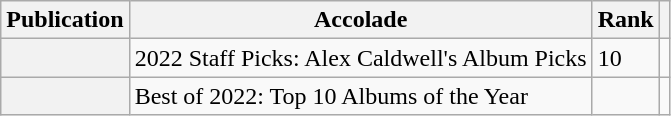<table class="sortable wikitable plainrowheaders  mw-collapsible">
<tr>
<th scope="col">Publication</th>
<th scope="col" class="unsortable">Accolade</th>
<th scope="col">Rank</th>
<th scope="col" class="unsortable"></th>
</tr>
<tr>
<th scope="row"><em></em></th>
<td>2022 Staff Picks: Alex Caldwell's Album Picks</td>
<td>10</td>
<td></td>
</tr>
<tr>
<th scope="row"><em></em></th>
<td>Best of 2022: Top 10 Albums of the Year</td>
<td></td>
<td></td>
</tr>
</table>
